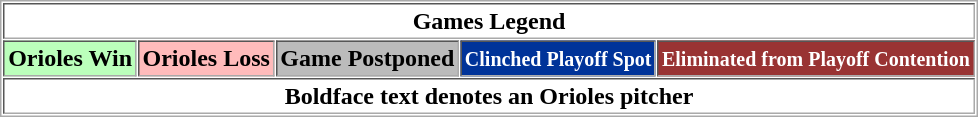<table align="center" border="1" cellpadding="2" cellspacing="1" style="border:1px solid #aaa">
<tr>
<th colspan="5">Games Legend</th>
</tr>
<tr>
<th style="background:#bfb;">Orioles Win</th>
<th style="background:#fbb;">Orioles Loss</th>
<th style="background:#bbb;">Game Postponed</th>
<th style="background:#003399;color:white;"><small>Clinched Playoff Spot</small></th>
<th style="background:#993333;color:white;"><small>Eliminated from Playoff Contention</small></th>
</tr>
<tr>
<th colspan="5">Boldface text denotes an Orioles pitcher</th>
</tr>
</table>
